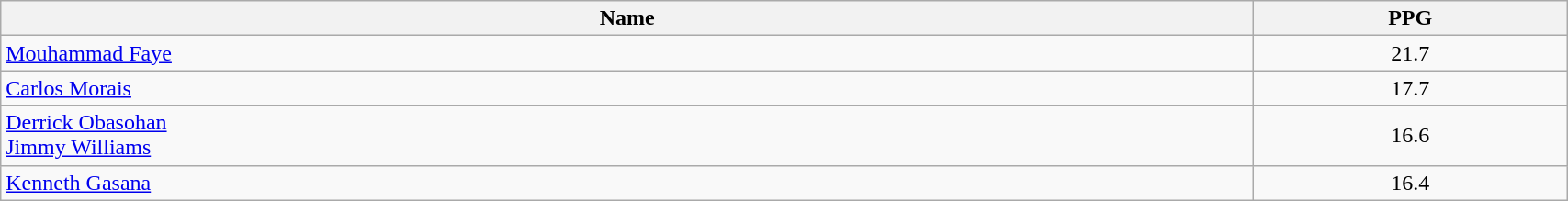<table class=wikitable width="90%">
<tr>
<th width="80%">Name</th>
<th width="20%">PPG</th>
</tr>
<tr>
<td> <a href='#'>Mouhammad Faye</a></td>
<td align=center>21.7</td>
</tr>
<tr>
<td> <a href='#'>Carlos Morais</a></td>
<td align=center>17.7</td>
</tr>
<tr>
<td> <a href='#'>Derrick Obasohan</a><br> <a href='#'>Jimmy Williams</a></td>
<td align=center>16.6</td>
</tr>
<tr>
<td> <a href='#'>Kenneth Gasana</a></td>
<td align=center>16.4</td>
</tr>
</table>
